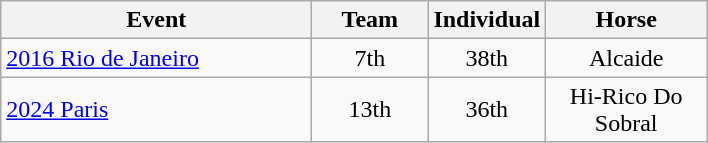<table class="wikitable" style="text-align: center;">
<tr ">
<th style="width:200px;">Event</th>
<th style="width:70px;">Team</th>
<th style="width:70px;">Individual</th>
<th style="width:100px;">Horse</th>
</tr>
<tr>
<td align=left> <a href='#'>2016 Rio de Janeiro</a></td>
<td>7th</td>
<td>38th</td>
<td>Alcaide</td>
</tr>
<tr>
<td align=left> <a href='#'>2024 Paris</a></td>
<td>13th</td>
<td>36th</td>
<td>Hi-Rico Do Sobral</td>
</tr>
</table>
